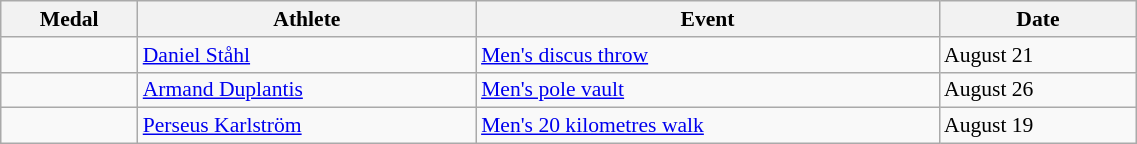<table class="wikitable" style="font-size:90%" width=60%>
<tr>
<th>Medal</th>
<th>Athlete</th>
<th>Event</th>
<th>Date</th>
</tr>
<tr>
<td></td>
<td><a href='#'>Daniel Ståhl</a></td>
<td><a href='#'>Men's discus throw</a></td>
<td>August 21</td>
</tr>
<tr>
<td></td>
<td><a href='#'>Armand Duplantis</a></td>
<td><a href='#'>Men's pole vault</a></td>
<td>August 26</td>
</tr>
<tr>
<td></td>
<td><a href='#'>Perseus Karlström</a></td>
<td><a href='#'>Men's 20 kilometres walk</a></td>
<td>August 19</td>
</tr>
</table>
